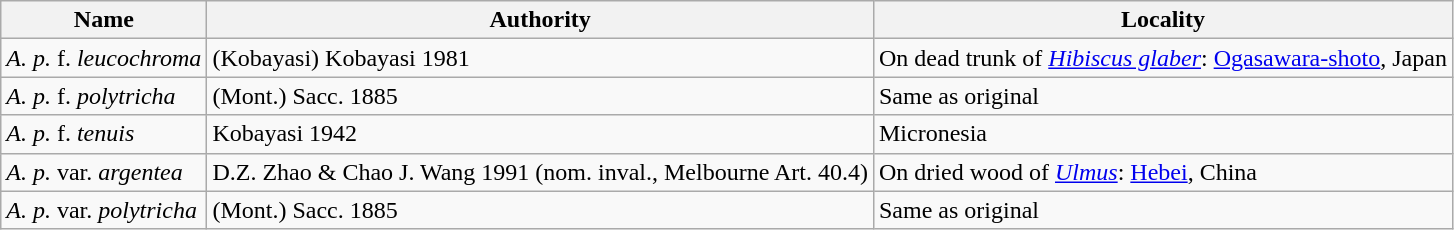<table class=wikitable>
<tr>
<th>Name</th>
<th>Authority</th>
<th>Locality</th>
</tr>
<tr>
<td><em>A. p.</em> f. <em>leucochroma</em></td>
<td>(Kobayasi) Kobayasi 1981</td>
<td>On dead trunk of <em><a href='#'>Hibiscus glaber</a></em>: <a href='#'>Ogasawara-shoto</a>, Japan</td>
</tr>
<tr>
<td><em>A. p.</em> f. <em>polytricha</em></td>
<td>(Mont.) Sacc. 1885</td>
<td>Same as original</td>
</tr>
<tr>
<td><em>A. p.</em> f. <em>tenuis</em></td>
<td>Kobayasi 1942</td>
<td>Micronesia</td>
</tr>
<tr>
<td><em>A. p.</em> var. <em>argentea</em></td>
<td>D.Z. Zhao & Chao J. Wang 1991 (nom. inval., Melbourne Art. 40.4)</td>
<td>On dried wood of <em><a href='#'>Ulmus</a></em>: <a href='#'>Hebei</a>, China</td>
</tr>
<tr>
<td><em>A. p.</em> var. <em>polytricha</em></td>
<td>(Mont.) Sacc. 1885</td>
<td>Same as original</td>
</tr>
</table>
